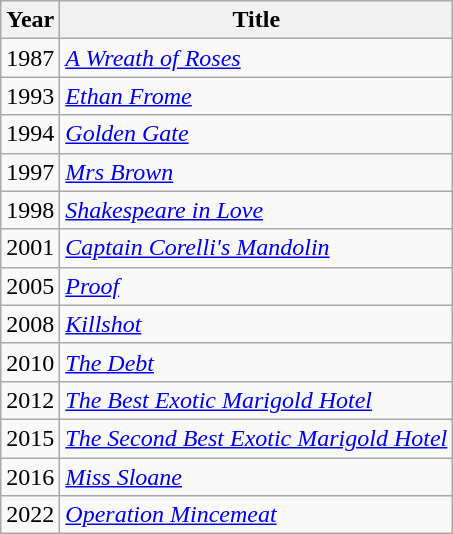<table class="wikitable">
<tr>
<th>Year</th>
<th>Title</th>
</tr>
<tr>
<td>1987</td>
<td><a href='#'><em>A Wreath of Roses</em></a></td>
</tr>
<tr>
<td>1993</td>
<td><em><a href='#'>Ethan Frome</a></em></td>
</tr>
<tr>
<td>1994</td>
<td><em><a href='#'>Golden Gate</a></em></td>
</tr>
<tr>
<td>1997</td>
<td><em><a href='#'>Mrs Brown</a></em></td>
</tr>
<tr>
<td>1998</td>
<td><em><a href='#'>Shakespeare in Love</a></em></td>
</tr>
<tr>
<td>2001</td>
<td><em><a href='#'>Captain Corelli's Mandolin</a></em></td>
</tr>
<tr>
<td>2005</td>
<td><em><a href='#'>Proof</a></em></td>
</tr>
<tr>
<td>2008</td>
<td><em><a href='#'>Killshot</a></em></td>
</tr>
<tr>
<td>2010</td>
<td><em><a href='#'>The Debt</a></em></td>
</tr>
<tr>
<td>2012</td>
<td><em><a href='#'>The Best Exotic Marigold Hotel</a></em></td>
</tr>
<tr>
<td>2015</td>
<td><em><a href='#'>The Second Best Exotic Marigold Hotel</a></em></td>
</tr>
<tr>
<td>2016</td>
<td><em><a href='#'>Miss Sloane</a></em></td>
</tr>
<tr>
<td>2022</td>
<td><em><a href='#'>Operation Mincemeat</a></em></td>
</tr>
</table>
